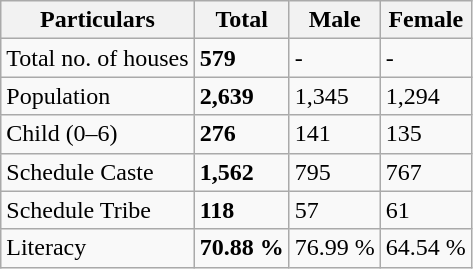<table class="wikitable">
<tr>
<th>Particulars</th>
<th>Total</th>
<th>Male</th>
<th>Female</th>
</tr>
<tr>
<td>Total no. of houses</td>
<td><strong>579</strong></td>
<td>-</td>
<td>-</td>
</tr>
<tr>
<td>Population</td>
<td><strong>2,639</strong></td>
<td>1,345</td>
<td>1,294</td>
</tr>
<tr>
<td>Child (0–6)</td>
<td><strong>276</strong></td>
<td>141</td>
<td>135</td>
</tr>
<tr>
<td>Schedule Caste</td>
<td><strong>1,562</strong></td>
<td>795</td>
<td>767</td>
</tr>
<tr>
<td>Schedule Tribe</td>
<td><strong>118</strong></td>
<td>57</td>
<td>61</td>
</tr>
<tr>
<td>Literacy</td>
<td><strong>70.88 %</strong></td>
<td>76.99 %</td>
<td>64.54 %</td>
</tr>
</table>
